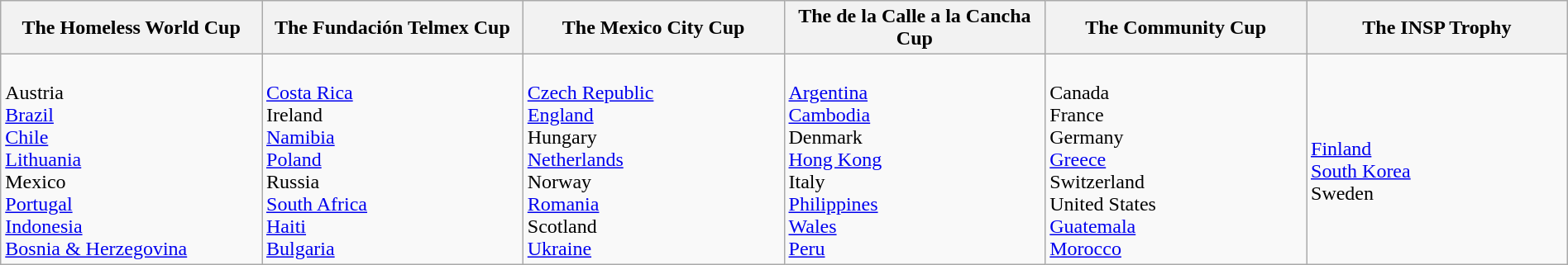<table class="wikitable" style="width:100%;">
<tr>
<th width=15%><strong>The Homeless World Cup</strong></th>
<th width=15%><strong>The Fundación Telmex Cup</strong></th>
<th width=15%><strong>The Mexico City Cup</strong></th>
<th width=15%><strong>The de la Calle a la Cancha Cup</strong></th>
<th width=15%><strong>The Community Cup</strong></th>
<th width=15%><strong>The INSP Trophy</strong></th>
</tr>
<tr>
<td><br> Austria<br>
 <a href='#'>Brazil</a><br>
 <a href='#'>Chile</a><br>
 <a href='#'>Lithuania</a><br>
 Mexico<br>
 <a href='#'>Portugal</a><br>
 <a href='#'>Indonesia</a><br>
 <a href='#'>Bosnia & Herzegovina</a></td>
<td><br> <a href='#'>Costa Rica</a><br>
 Ireland<br>
 <a href='#'>Namibia</a><br>
 <a href='#'>Poland</a><br>
 Russia<br>
 <a href='#'>South Africa</a><br>
 <a href='#'>Haiti</a><br>
 <a href='#'>Bulgaria</a></td>
<td><br> <a href='#'>Czech Republic</a><br>
 <a href='#'>England</a><br>
 Hungary<br>
 <a href='#'>Netherlands</a><br>
 Norway<br>
 <a href='#'>Romania</a><br>
 Scotland<br>
 <a href='#'>Ukraine</a></td>
<td><br> <a href='#'>Argentina</a><br>
 <a href='#'>Cambodia</a><br>
 Denmark<br>
 <a href='#'>Hong Kong</a><br>
 Italy<br>
 <a href='#'>Philippines</a><br>
 <a href='#'>Wales</a><br>
 <a href='#'>Peru</a></td>
<td><br> Canada<br>
 France<br>
 Germany<br>
 <a href='#'>Greece</a><br>
 Switzerland<br>
 United States<br>
 <a href='#'>Guatemala</a><br>
 <a href='#'>Morocco</a></td>
<td><br> <a href='#'>Finland</a><br>
 <a href='#'>South Korea</a><br>
 Sweden</td>
</tr>
</table>
